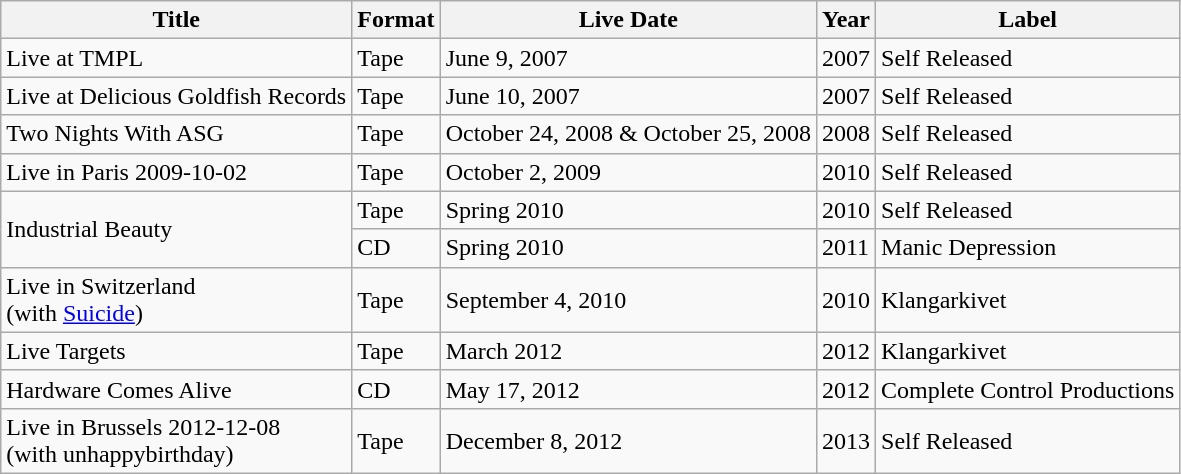<table class="wikitable">
<tr>
<th>Title</th>
<th>Format</th>
<th>Live Date</th>
<th>Year</th>
<th>Label</th>
</tr>
<tr>
<td>Live at TMPL</td>
<td>Tape</td>
<td>June 9, 2007</td>
<td>2007</td>
<td>Self Released</td>
</tr>
<tr>
<td>Live at Delicious Goldfish Records</td>
<td>Tape</td>
<td>June 10, 2007</td>
<td>2007</td>
<td>Self Released</td>
</tr>
<tr>
<td>Two Nights With ASG</td>
<td>Tape</td>
<td>October 24, 2008 & October 25, 2008</td>
<td>2008</td>
<td>Self Released</td>
</tr>
<tr>
<td>Live in Paris 2009-10-02</td>
<td>Tape</td>
<td>October 2, 2009</td>
<td>2010</td>
<td>Self Released</td>
</tr>
<tr>
<td rowspan="2">Industrial Beauty</td>
<td>Tape</td>
<td>Spring 2010</td>
<td>2010</td>
<td>Self Released</td>
</tr>
<tr>
<td>CD</td>
<td>Spring 2010</td>
<td>2011</td>
<td>Manic Depression</td>
</tr>
<tr>
<td>Live in Switzerland<br>(with <a href='#'>Suicide</a>)</td>
<td>Tape</td>
<td>September 4, 2010</td>
<td>2010</td>
<td>Klangarkivet</td>
</tr>
<tr>
<td>Live Targets</td>
<td>Tape</td>
<td>March 2012</td>
<td>2012</td>
<td>Klangarkivet</td>
</tr>
<tr>
<td>Hardware Comes Alive</td>
<td>CD</td>
<td>May 17, 2012</td>
<td>2012</td>
<td>Complete Control Productions</td>
</tr>
<tr>
<td>Live in Brussels 2012-12-08<br>(with unhappybirthday)</td>
<td>Tape</td>
<td>December 8, 2012</td>
<td>2013</td>
<td>Self Released</td>
</tr>
</table>
